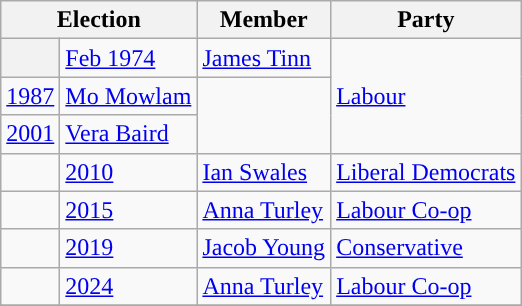<table class="wikitable">
<tr>
<th colspan="2">Election</th>
<th>Member</th>
<th>Party</th>
</tr>
<tr>
<th style="color:inherit;background-color: "></th>
<td><a href='#'>Feb 1974</a></td>
<td><a href='#'>James Tinn</a></td>
<td rowspan="3"><a href='#'>Labour</a></td>
</tr>
<tr>
<td><a href='#'>1987</a></td>
<td><a href='#'>Mo Mowlam</a></td>
</tr>
<tr>
<td><a href='#'>2001</a></td>
<td><a href='#'>Vera Baird</a></td>
</tr>
<tr>
<td style="color:inherit;background-color: "></td>
<td><a href='#'>2010</a></td>
<td><a href='#'>Ian Swales</a></td>
<td><a href='#'>Liberal Democrats</a></td>
</tr>
<tr>
<td style="color:inherit;background-color: "></td>
<td><a href='#'>2015</a></td>
<td><a href='#'>Anna Turley</a></td>
<td><a href='#'>Labour Co-op</a></td>
</tr>
<tr>
<td style="color:inherit;background-color: "></td>
<td><a href='#'>2019</a></td>
<td><a href='#'>Jacob Young</a></td>
<td><a href='#'>Conservative</a></td>
</tr>
<tr>
<td style="color:inherit;background-color: "></td>
<td><a href='#'>2024</a></td>
<td><a href='#'>Anna Turley</a></td>
<td><a href='#'>Labour Co-op</a></td>
</tr>
<tr>
</tr>
</table>
